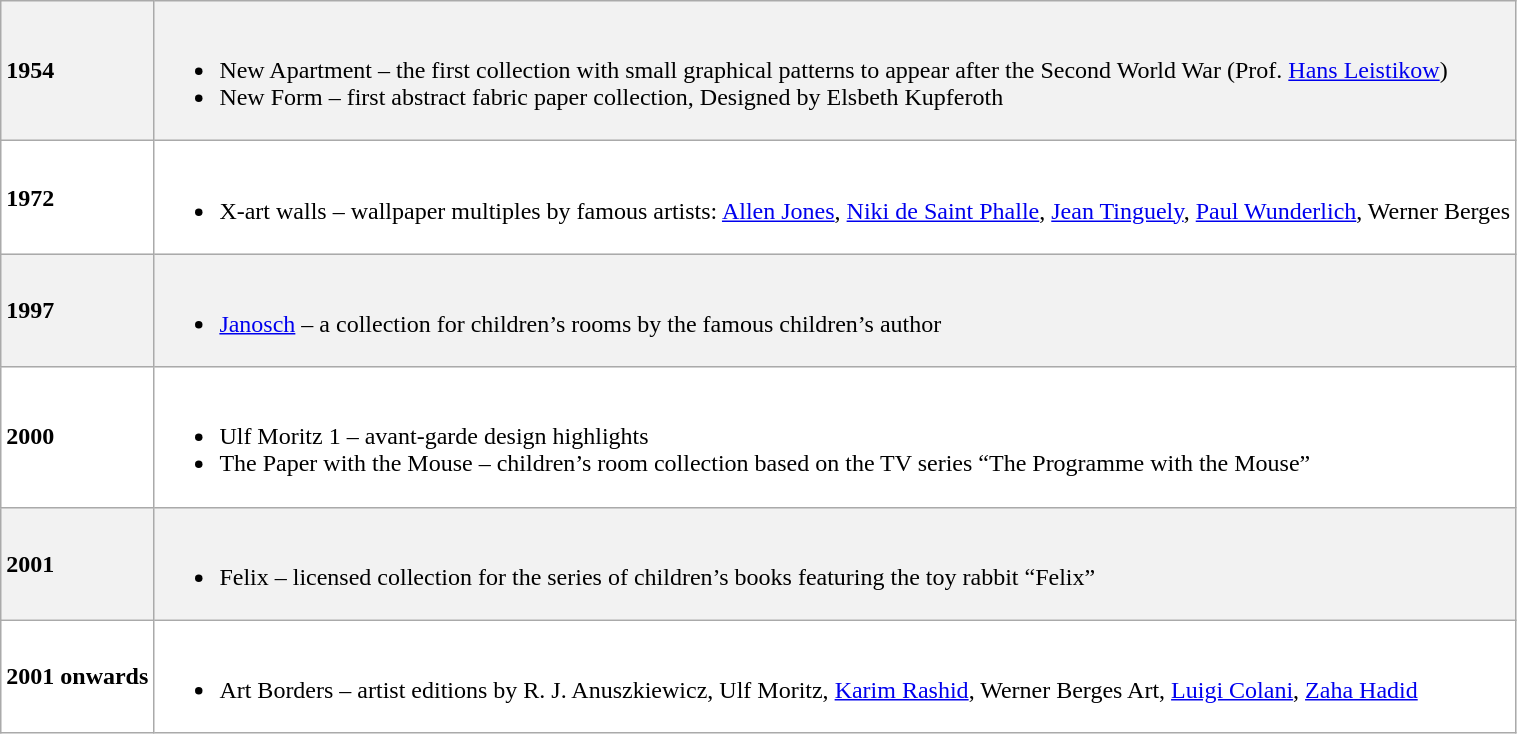<table class="wikitable">
<tr bgcolor="#F2F2F2">
<td><strong>1954</strong></td>
<td><br><ul><li>New Apartment – the first collection with small graphical patterns to appear after the Second World War (Prof. <a href='#'>Hans Leistikow</a>)</li><li>New Form – first abstract fabric paper collection, Designed by Elsbeth Kupferoth</li></ul></td>
</tr>
<tr bgcolor="#FFFFFF">
<td><strong>1972</strong></td>
<td><br><ul><li>X-art walls – wallpaper multiples by famous artists:  <a href='#'>Allen Jones</a>, <a href='#'>Niki de Saint Phalle</a>, <a href='#'>Jean Tinguely</a>, <a href='#'>Paul Wunderlich</a>, Werner Berges</li></ul></td>
</tr>
<tr bgcolor="#F2F2F2">
<td><strong>1997</strong></td>
<td><br><ul><li><a href='#'>Janosch</a> – a collection for children’s rooms by the famous children’s author</li></ul></td>
</tr>
<tr bgcolor="#FFFFFF">
<td><strong>2000</strong></td>
<td><br><ul><li>Ulf Moritz 1 – avant-garde design highlights</li><li>The Paper with the Mouse – children’s room collection based on the TV series “The Programme with the Mouse”</li></ul></td>
</tr>
<tr bgcolor="#F2F2F2">
<td><strong>2001</strong></td>
<td><br><ul><li>Felix – licensed collection for the series of children’s books featuring the toy rabbit “Felix”</li></ul></td>
</tr>
<tr bgcolor="#FFFFFF">
<td><strong>2001 onwards</strong></td>
<td><br><ul><li>Art Borders – artist editions by R. J. Anuszkiewicz, Ulf Moritz, <a href='#'>Karim Rashid</a>, Werner Berges Art, <a href='#'>Luigi Colani</a>, <a href='#'>Zaha Hadid</a></li></ul></td>
</tr>
</table>
